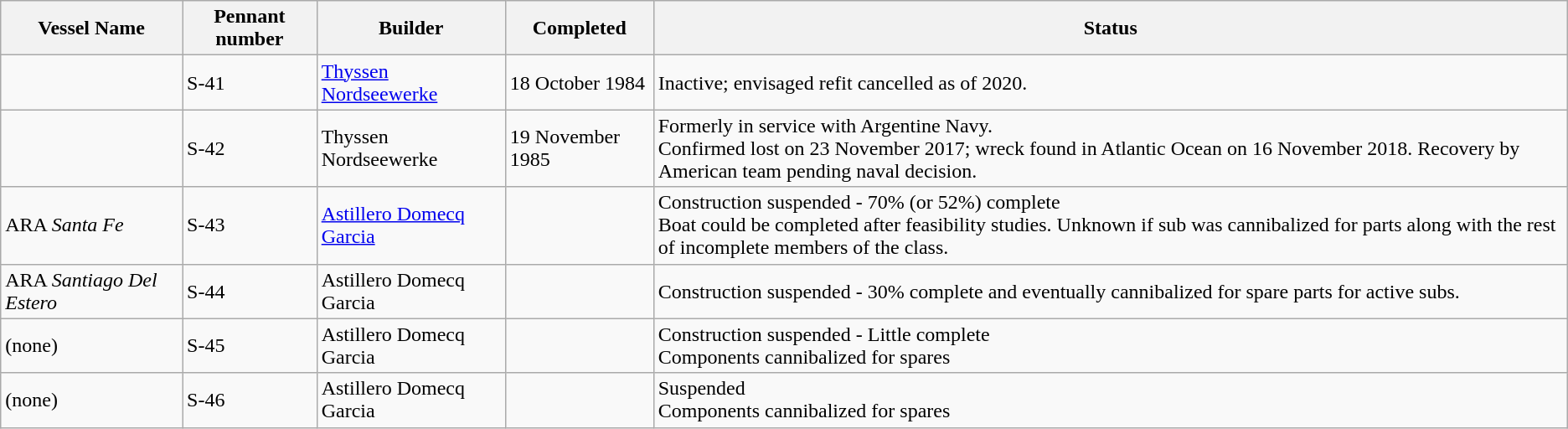<table class="wikitable" border="1">
<tr>
<th>Vessel Name</th>
<th>Pennant number</th>
<th>Builder</th>
<th>Completed</th>
<th>Status</th>
</tr>
<tr>
<td></td>
<td>S-41</td>
<td><a href='#'>Thyssen Nordseewerke</a></td>
<td>18 October 1984</td>
<td>Inactive; envisaged refit cancelled as of 2020.</td>
</tr>
<tr>
<td></td>
<td>S-42</td>
<td>Thyssen Nordseewerke</td>
<td>19 November 1985</td>
<td>Formerly in service with Argentine Navy.<br> Confirmed lost on 23 November 2017; wreck found in Atlantic Ocean on 16 November 2018. Recovery by American team pending naval decision.</td>
</tr>
<tr>
<td>ARA <em>Santa Fe</em></td>
<td>S-43</td>
<td><a href='#'>Astillero Domecq Garcia</a></td>
<td></td>
<td>Construction suspended - 70% (or 52%) complete<br>Boat could be completed after feasibility studies. Unknown if sub was cannibalized for parts along with the rest of incomplete members of the class.</td>
</tr>
<tr>
<td>ARA <em>Santiago Del Estero</em></td>
<td>S-44</td>
<td>Astillero Domecq Garcia</td>
<td></td>
<td>Construction suspended - 30% complete and eventually cannibalized for spare parts for active subs.</td>
</tr>
<tr>
<td>(none)</td>
<td>S-45</td>
<td>Astillero Domecq Garcia</td>
<td></td>
<td>Construction suspended - Little complete<br>Components cannibalized for spares</td>
</tr>
<tr>
<td>(none)</td>
<td>S-46</td>
<td>Astillero Domecq Garcia</td>
<td></td>
<td>Suspended<br>Components cannibalized for spares</td>
</tr>
</table>
